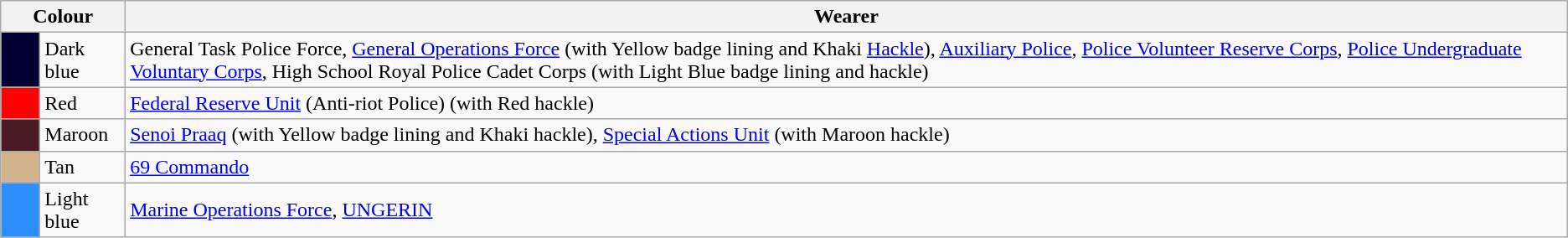<table class="wikitable">
<tr>
<th colspan="2">Colour</th>
<th>Wearer</th>
</tr>
<tr>
<td style="background:#000032;">      </td>
<td>Dark blue</td>
<td>General Task Police Force, <a href='#'>General Operations Force</a> (with Yellow badge lining and Khaki <a href='#'>Hackle</a>), <a href='#'>Auxiliary Police</a>, <a href='#'>Police Volunteer Reserve Corps</a>, <a href='#'>Police Undergraduate Voluntary Corps</a>, High School Royal Police Cadet Corps (with Light Blue badge lining and hackle)</td>
</tr>
<tr>
<td style="background:#ff0000;"></td>
<td>Red</td>
<td><a href='#'>Federal Reserve Unit</a> (Anti-riot Police) (with Red hackle)</td>
</tr>
<tr>
<td style="background:#4a1b23;"></td>
<td>Maroon</td>
<td><a href='#'>Senoi Praaq</a> (with Yellow badge lining and Khaki hackle), <a href='#'>Special Actions Unit</a> (with Maroon hackle)</td>
</tr>
<tr>
<td style="background:#d2b48c;"></td>
<td>Tan</td>
<td><a href='#'>69 Commando</a></td>
</tr>
<tr>
<td style="background:#2b8fff;"></td>
<td>Light blue</td>
<td><a href='#'>Marine Operations Force</a>, <a href='#'>UNGERIN</a></td>
</tr>
</table>
